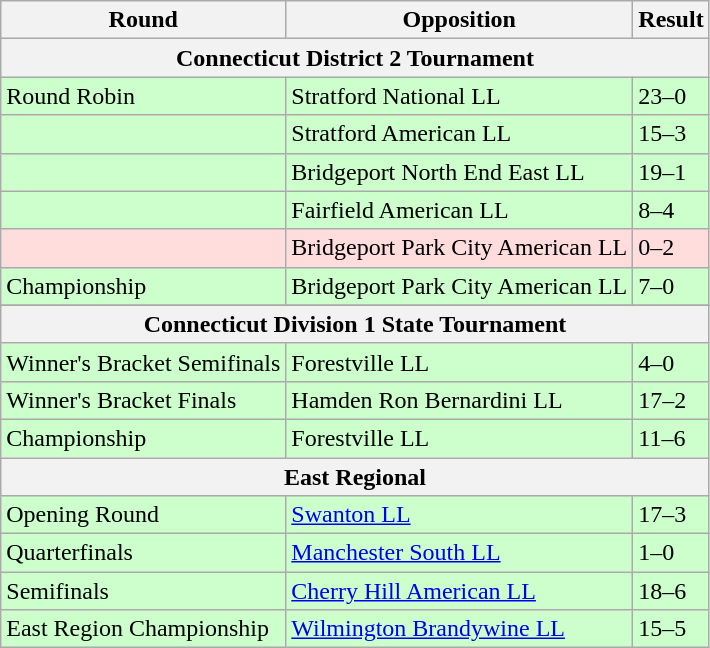<table class="wikitable">
<tr>
<th>Round</th>
<th>Opposition</th>
<th>Result</th>
</tr>
<tr>
<th colspan=3>Connecticut District 2 Tournament</th>
</tr>
<tr bgcolor=ccffcc>
<td>Round Robin</td>
<td> Stratford National LL</td>
<td>23–0</td>
</tr>
<tr bgcolor=ccffcc>
<td></td>
<td> Stratford American LL</td>
<td>15–3</td>
</tr>
<tr bgcolor=ccffcc>
<td></td>
<td> Bridgeport North End East LL</td>
<td>19–1</td>
</tr>
<tr bgcolor=ccffcc>
<td></td>
<td> Fairfield American LL</td>
<td>8–4</td>
</tr>
<tr bgcolor=ffdddd>
<td></td>
<td> Bridgeport Park City American LL</td>
<td>0–2</td>
</tr>
<tr bgcolor=ccffcc>
<td>Championship</td>
<td> Bridgeport Park City American LL</td>
<td>7–0</td>
</tr>
<tr bgcolor=ccffcc>
</tr>
<tr>
<th colspan=3>Connecticut Division 1 State Tournament</th>
</tr>
<tr bgcolor=ccffcc>
<td>Winner's Bracket Semifinals</td>
<td> Forestville LL</td>
<td>4–0</td>
</tr>
<tr bgcolor=ccffcc>
<td>Winner's Bracket Finals</td>
<td> Hamden Ron Bernardini LL</td>
<td>17–2</td>
</tr>
<tr bgcolor=ccffcc>
<td>Championship</td>
<td> Forestville LL</td>
<td>11–6</td>
</tr>
<tr>
<th colspan=3>East Regional</th>
</tr>
<tr bgcolor=ccffcc>
<td>Opening Round</td>
<td> <a href='#'>Swanton LL</a></td>
<td>17–3</td>
</tr>
<tr bgcolor=ccffcc>
<td>Quarterfinals</td>
<td> <a href='#'>Manchester South LL</a></td>
<td>1–0</td>
</tr>
<tr bgcolor=ccffcc>
<td>Semifinals</td>
<td> <a href='#'>Cherry Hill American LL</a></td>
<td>18–6</td>
</tr>
<tr bgcolor=ccffcc>
<td>East Region Championship</td>
<td> <a href='#'>Wilmington Brandywine LL</a></td>
<td>15–5</td>
</tr>
</table>
